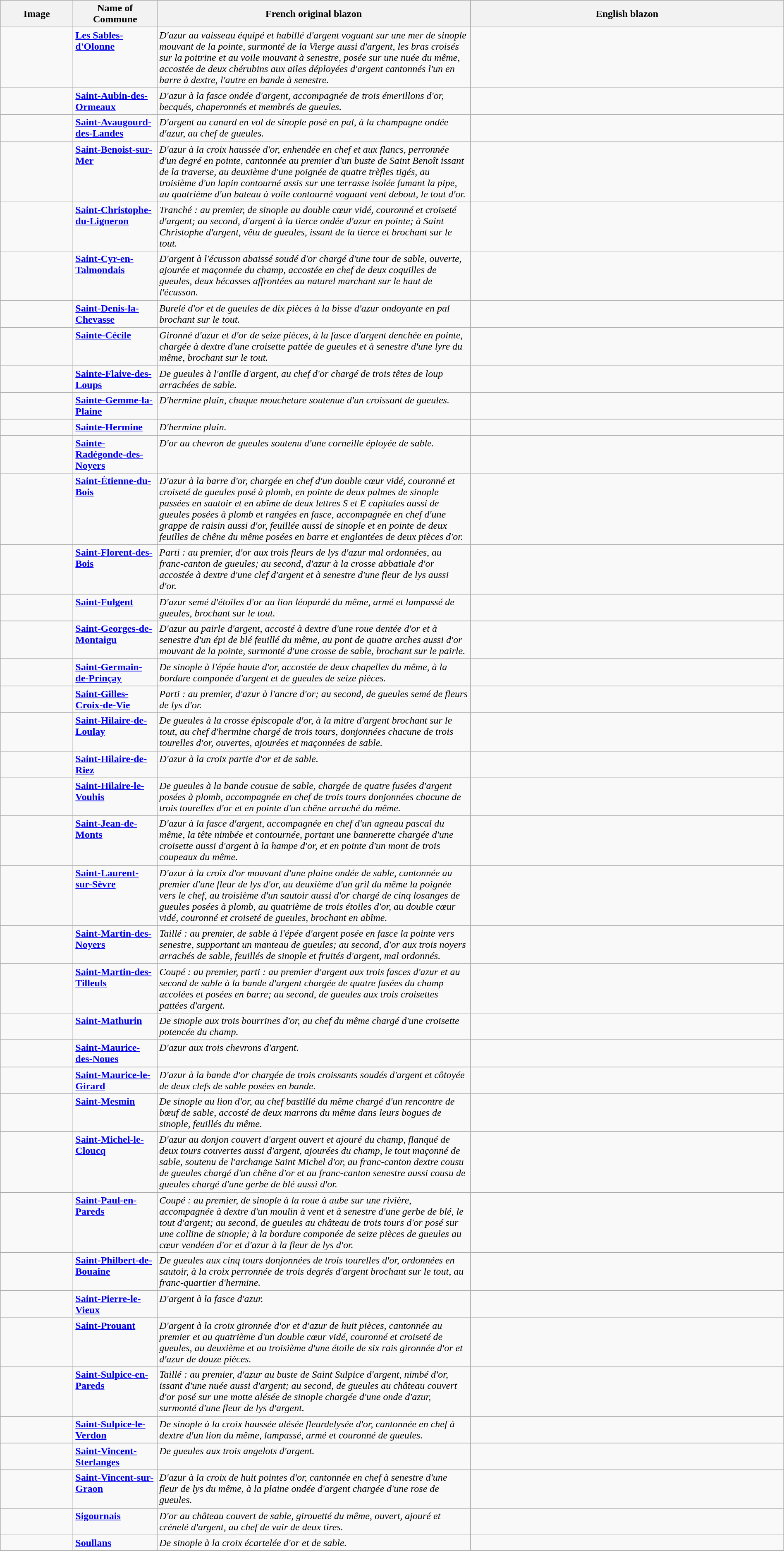<table class="wikitable" style="width:100%;">
<tr>
<th style="width:110px;">Image</th>
<th>Name of Commune</th>
<th style="width:40%;">French original blazon</th>
<th style="width:40%;">English blazon</th>
</tr>
<tr valign=top>
<td align=center></td>
<td><strong><a href='#'>Les Sables-d'Olonne</a></strong></td>
<td><em>D'azur au vaisseau équipé et habillé d'argent voguant sur une mer de sinople mouvant de la pointe, surmonté de la Vierge aussi d'argent, les bras croisés sur la poitrine et au voile mouvant à senestre, posée sur une nuée du même, accostée de deux chérubins aux ailes déployées d'argent cantonnés l'un en barre à dextre, l'autre en bande à senestre.</em></td>
<td></td>
</tr>
<tr valign=top>
<td align=center></td>
<td><strong><a href='#'>Saint-Aubin-des-Ormeaux</a></strong></td>
<td><em>D'azur à la fasce ondée d'argent, accompagnée de trois émerillons d'or, becqués, chaperonnés et membrés de gueules.</em></td>
<td></td>
</tr>
<tr valign=top>
<td align=center></td>
<td><strong><a href='#'>Saint-Avaugourd-des-Landes</a></strong></td>
<td><em>D'argent au canard en vol de sinople posé en pal, à la champagne ondée d'azur, au chef de gueules.</em></td>
<td></td>
</tr>
<tr valign=top>
<td align=center></td>
<td><strong><a href='#'>Saint-Benoist-sur-Mer</a></strong></td>
<td><em>D'azur à la croix haussée d'or, enhendée en chef et aux flancs, perronnée d'un degré en pointe, cantonnée au premier d'un buste de Saint Benoît issant de la traverse, au deuxième d'une poignée de quatre trèfles tigés, au troisième d'un lapin contourné assis sur une terrasse isolée fumant la pipe, au quatrième d'un bateau à voile contourné voguant vent debout, le tout d'or.</em></td>
<td></td>
</tr>
<tr valign=top>
<td align=center></td>
<td><strong><a href='#'>Saint-Christophe-du-Ligneron</a></strong></td>
<td><em>Tranché : au premier, de sinople au double cœur vidé, couronné et croiseté d'argent; au second, d'argent à la tierce ondée d'azur en pointe; à Saint Christophe d'argent, vêtu de gueules, issant de la tierce et brochant sur le tout.</em></td>
<td></td>
</tr>
<tr valign=top>
<td align=center></td>
<td><strong><a href='#'>Saint-Cyr-en-Talmondais</a></strong></td>
<td><em>D'argent à l'écusson abaissé soudé d'or chargé d'une tour de sable, ouverte, ajourée et maçonnée du champ, accostée en chef de deux coquilles de gueules, deux bécasses affrontées au naturel marchant sur le haut de l'écusson.</em></td>
<td></td>
</tr>
<tr valign=top>
<td align=center></td>
<td><strong><a href='#'>Saint-Denis-la-Chevasse</a></strong></td>
<td><em>Burelé d'or et de gueules de dix pièces à la bisse d'azur ondoyante en pal brochant sur le tout.</em></td>
<td></td>
</tr>
<tr valign=top>
<td align=center></td>
<td><strong><a href='#'>Sainte-Cécile</a></strong></td>
<td><em>Gironné d'azur et d'or de seize pièces, à la fasce d'argent denchée en pointe, chargée à dextre d'une croisette pattée de gueules et à senestre d'une lyre du même, brochant sur le tout.</em></td>
<td></td>
</tr>
<tr valign=top>
<td align=center></td>
<td><strong><a href='#'>Sainte-Flaive-des-Loups</a></strong></td>
<td><em>De gueules à l'anille d'argent, au chef d'or chargé de trois têtes de loup arrachées de sable.</em></td>
<td></td>
</tr>
<tr valign=top>
<td align=center></td>
<td><strong><a href='#'>Sainte-Gemme-la-Plaine</a></strong></td>
<td><em>D'hermine plain, chaque moucheture soutenue d'un croissant de gueules.</em></td>
<td></td>
</tr>
<tr valign=top>
<td align=center></td>
<td><strong><a href='#'>Sainte-Hermine</a></strong></td>
<td><em>D'hermine plain.</em></td>
<td></td>
</tr>
<tr valign=top>
<td align=center></td>
<td><strong><a href='#'>Sainte-Radégonde-des-Noyers</a></strong></td>
<td><em>D'or au chevron de gueules soutenu d'une corneille éployée de sable.</em></td>
<td></td>
</tr>
<tr valign=top>
<td align=center></td>
<td><strong><a href='#'>Saint-Étienne-du-Bois</a></strong></td>
<td><em>D'azur à la barre d'or, chargée en chef d'un double cœur vidé, couronné et croiseté de gueules posé à plomb, en pointe de deux palmes de sinople passées en sautoir et en abîme de deux lettres S et E capitales aussi de gueules posées à plomb et rangées en fasce, accompagnée en chef d'une grappe de raisin aussi d'or, feuillée aussi de sinople et en pointe de deux feuilles de chêne du même posées en barre et englantées de deux pièces d'or.</em></td>
<td></td>
</tr>
<tr valign=top>
<td align=center></td>
<td><strong><a href='#'>Saint-Florent-des-Bois</a></strong></td>
<td><em>Parti : au premier, d'or aux trois fleurs de lys d'azur mal ordonnées, au franc-canton de gueules; au second, d'azur à la crosse abbatiale d'or accostée à dextre d'une clef d'argent et à senestre d'une fleur de lys aussi d'or.</em></td>
<td></td>
</tr>
<tr valign=top>
<td align=center></td>
<td><strong><a href='#'>Saint-Fulgent</a></strong></td>
<td><em>D'azur semé d'étoiles d'or au lion léopardé du même, armé et lampassé de gueules, brochant sur le tout.</em></td>
<td></td>
</tr>
<tr valign=top>
<td align=center></td>
<td><strong><a href='#'>Saint-Georges-de-Montaigu</a></strong></td>
<td><em>D'azur au pairle d'argent, accosté à dextre d'une roue dentée d'or et à senestre d'un épi de blé feuillé du même, au pont de quatre arches aussi d'or mouvant de la pointe, surmonté d'une crosse de sable, brochant sur le pairle.</em></td>
<td></td>
</tr>
<tr valign=top>
<td align=center></td>
<td><strong><a href='#'>Saint-Germain-de-Prinçay</a></strong></td>
<td><em>De sinople à l'épée haute d'or, accostée de deux chapelles du même, à la bordure componée d'argent et de gueules de seize pièces.</em></td>
<td></td>
</tr>
<tr valign=top>
<td align=center></td>
<td><strong><a href='#'>Saint-Gilles-Croix-de-Vie</a></strong></td>
<td><em>Parti : au premier, d'azur à l'ancre d'or; au second, de gueules semé de fleurs de lys d'or.</em></td>
<td></td>
</tr>
<tr valign=top>
<td align=center></td>
<td><strong><a href='#'>Saint-Hilaire-de-Loulay</a></strong></td>
<td><em>De gueules à la crosse épiscopale d'or, à la mitre d'argent brochant sur le tout, au chef d'hermine chargé de trois tours, donjonnées chacune de trois tourelles d'or, ouvertes, ajourées et maçonnées de sable.</em></td>
<td></td>
</tr>
<tr valign=top>
<td align=center></td>
<td><strong><a href='#'>Saint-Hilaire-de-Riez</a></strong></td>
<td><em>D'azur à la croix partie d'or et de sable.</em></td>
<td></td>
</tr>
<tr valign=top>
<td align=center></td>
<td><strong><a href='#'>Saint-Hilaire-le-Vouhis</a></strong></td>
<td><em>De gueules à la bande cousue de sable, chargée de quatre fusées d'argent posées à plomb, accompagnée en chef de trois tours donjonnées chacune de trois tourelles d'or et en pointe d'un chêne arraché du même.</em></td>
<td></td>
</tr>
<tr valign=top>
<td align=center></td>
<td><strong><a href='#'>Saint-Jean-de-Monts</a></strong></td>
<td><em>D'azur à la fasce d'argent, accompagnée en chef d'un agneau pascal du même, la tête nimbée et contournée, portant une bannerette chargée d'une croisette aussi d'argent à la hampe d'or, et en pointe d'un mont de trois coupeaux du même.</em></td>
<td></td>
</tr>
<tr valign=top>
<td align=center></td>
<td><strong><a href='#'>Saint-Laurent-sur-Sèvre</a></strong></td>
<td><em>D'azur à la croix d'or mouvant d'une plaine ondée de sable, cantonnée au premier d'une fleur de lys d'or, au deuxième d'un gril du même la poignée vers le chef, au troisième d'un sautoir aussi d'or chargé de cinq losanges de gueules posées à plomb, au quatrième de trois étoiles d'or, au double cœur vidé, couronné et croiseté de gueules, brochant en abîme.</em></td>
<td></td>
</tr>
<tr valign=top>
<td align=center></td>
<td><strong><a href='#'>Saint-Martin-des-Noyers</a></strong></td>
<td><em>Taillé : au premier, de sable à l'épée d'argent posée en fasce la pointe vers senestre, supportant un manteau de gueules; au second, d'or aux trois noyers arrachés de sable, feuillés de sinople et fruités d'argent, mal ordonnés.</em></td>
<td></td>
</tr>
<tr valign=top>
<td align=center></td>
<td><strong><a href='#'>Saint-Martin-des-Tilleuls</a></strong></td>
<td><em>Coupé : au premier, parti : au premier d'argent aux trois fasces d'azur et au second de sable à la bande d'argent chargée de quatre fusées du champ accolées et posées en barre; au second, de gueules aux trois croisettes pattées d'argent.</em></td>
<td></td>
</tr>
<tr valign=top>
<td align=center></td>
<td><strong><a href='#'>Saint-Mathurin</a></strong></td>
<td><em>De sinople aux trois bourrines d'or, au chef du même chargé d'une croisette potencée du champ.</em></td>
<td></td>
</tr>
<tr valign=top>
<td align=center></td>
<td><strong><a href='#'>Saint-Maurice-des-Noues</a></strong></td>
<td><em>D'azur aux trois chevrons d'argent.</em></td>
<td></td>
</tr>
<tr valign=top>
<td align=center></td>
<td><strong><a href='#'>Saint-Maurice-le-Girard</a></strong></td>
<td><em>D'azur à la bande d'or chargée de trois croissants soudés d'argent et côtoyée de deux clefs de sable posées en bande.</em></td>
<td></td>
</tr>
<tr valign=top>
<td align=center></td>
<td><strong><a href='#'>Saint-Mesmin</a></strong></td>
<td><em>De sinople au lion d'or, au chef bastillé du même chargé d'un rencontre de bœuf de sable, accosté de deux marrons du même dans leurs bogues de sinople, feuillés du même.</em></td>
<td></td>
</tr>
<tr valign=top>
<td align=center></td>
<td><strong><a href='#'>Saint-Michel-le-Cloucq</a></strong></td>
<td><em>D'azur au donjon couvert d'argent ouvert et ajouré du champ, flanqué de deux tours couvertes aussi d'argent, ajourées du champ, le tout maçonné de sable, soutenu de l'archange Saint Michel d'or, au franc-canton dextre cousu de gueules chargé d'un chêne d'or et au franc-canton senestre aussi cousu de gueules chargé d'une gerbe de blé aussi d'or.</em></td>
<td></td>
</tr>
<tr valign=top>
<td align=center></td>
<td><strong><a href='#'>Saint-Paul-en-Pareds</a></strong></td>
<td><em>Coupé : au premier, de sinople à la roue à aube sur une rivière, accompagnée à dextre d'un moulin à vent et à senestre d'une gerbe de blé, le tout d'argent; au second, de gueules au château de trois tours d'or posé sur une colline de sinople; à la bordure componée de seize pièces de gueules au cœur vendéen d'or et d'azur à la fleur de lys d'or.</em></td>
<td></td>
</tr>
<tr valign=top>
<td align=center></td>
<td><strong><a href='#'>Saint-Philbert-de-Bouaine</a></strong></td>
<td><em>De gueules aux cinq tours donjonnées de trois tourelles d'or, ordonnées en sautoir, à la croix perronnée de trois degrés d'argent brochant sur le tout, au franc-quartier d'hermine.</em></td>
<td></td>
</tr>
<tr valign=top>
<td align=center></td>
<td><strong><a href='#'>Saint-Pierre-le-Vieux</a></strong></td>
<td><em>D'argent à la fasce d'azur.</em></td>
<td></td>
</tr>
<tr valign=top>
<td align=center></td>
<td><strong><a href='#'>Saint-Prouant</a></strong></td>
<td><em>D'argent à la croix gironnée d'or et d'azur de huit pièces, cantonnée au premier et au quatrième d'un double cœur vidé, couronné et croiseté de gueules, au deuxième et au troisième d'une étoile de six rais gironnée d'or et d'azur de douze pièces.</em></td>
<td></td>
</tr>
<tr valign=top>
<td align=center></td>
<td><strong><a href='#'>Saint-Sulpice-en-Pareds</a></strong></td>
<td><em>Taillé : au premier, d'azur au buste de Saint Sulpice d'argent, nimbé d'or, issant d'une nuée aussi d'argent; au second, de gueules au château couvert d'or posé sur une motte alésée de sinople chargée d'une onde d'azur, surmonté d'une fleur de lys d'argent.</em></td>
<td></td>
</tr>
<tr valign=top>
<td align=center></td>
<td><strong><a href='#'>Saint-Sulpice-le-Verdon</a></strong></td>
<td><em>De sinople à la croix haussée alésée fleurdelysée d'or, cantonnée en chef à dextre d'un lion du même, lampassé, armé et couronné de gueules.</em></td>
<td></td>
</tr>
<tr valign=top>
<td align=center></td>
<td><strong><a href='#'>Saint-Vincent-Sterlanges</a></strong></td>
<td><em>De gueules aux trois angelots d'argent.</em></td>
<td></td>
</tr>
<tr valign=top>
<td align=center></td>
<td><strong><a href='#'>Saint-Vincent-sur-Graon</a></strong></td>
<td><em>D'azur à la croix de huit pointes d'or, cantonnée en chef à senestre d'une fleur de lys du même, à la plaine ondée d'argent chargée d'une rose de gueules.</em></td>
<td></td>
</tr>
<tr valign=top>
<td align=center></td>
<td><strong><a href='#'>Sigournais</a></strong></td>
<td><em>D'or au château couvert de sable, girouetté du même, ouvert, ajouré et crénelé d'argent, au chef de vair de deux tires.</em></td>
<td></td>
</tr>
<tr valign=top>
<td align=center></td>
<td><strong><a href='#'>Soullans</a></strong></td>
<td><em>De sinople à la croix écartelée d'or et de sable.</em></td>
<td></td>
</tr>
</table>
